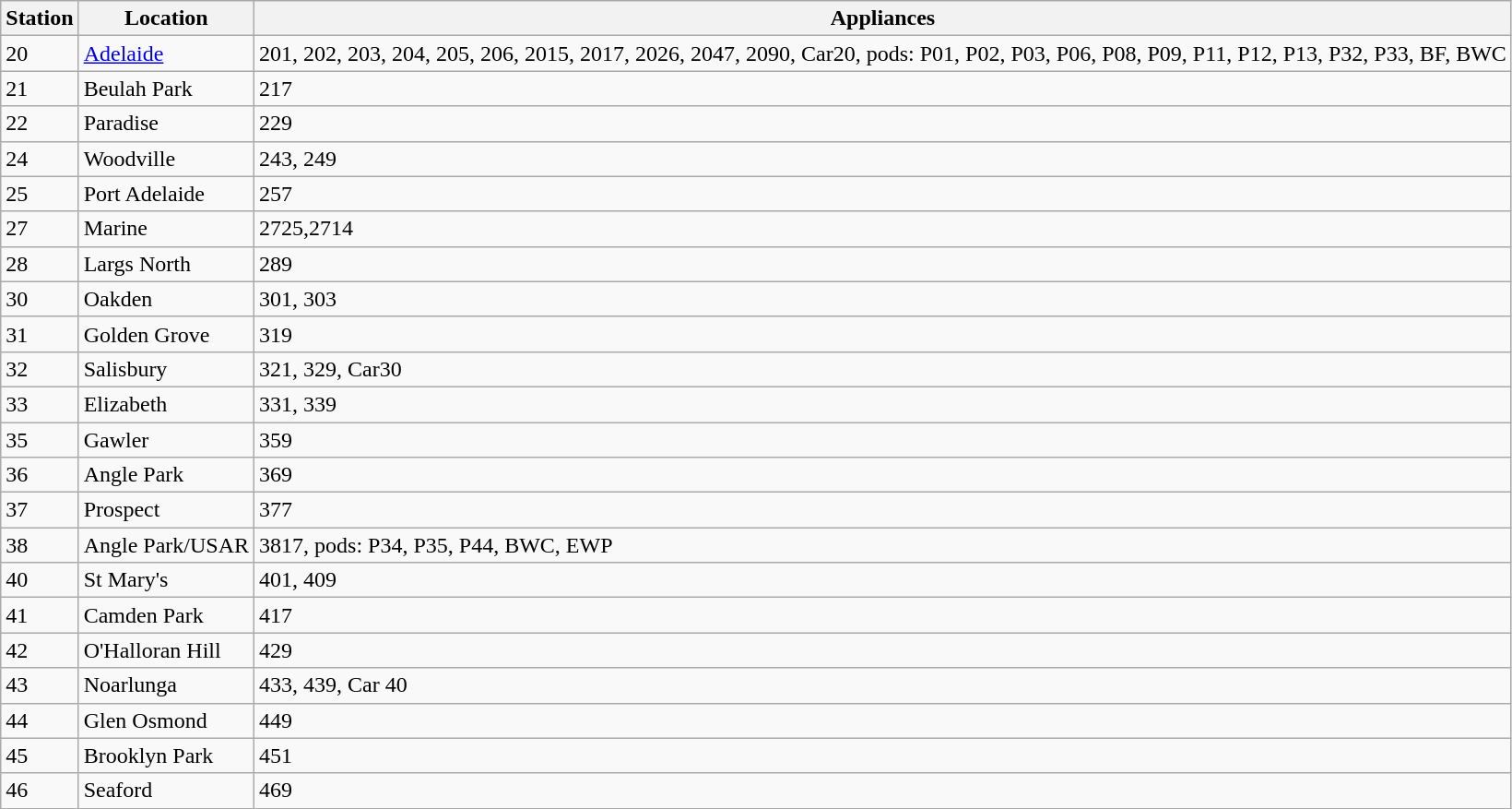<table class="wikitable mw-collapsible mw-collapsed">
<tr style="vertical-align:bottom">
<th>Station</th>
<th>Location</th>
<th>Appliances</th>
</tr>
<tr>
<td>20</td>
<td><a href='#'>Adelaide</a></td>
<td>201, 202, 203, 204, 205, 206, 2015, 2017, 2026, 2047, 2090, Car20, pods: P01, P02, P03, P06, P08, P09, P11, P12, P13, P32, P33, BF, BWC</td>
</tr>
<tr>
<td>21</td>
<td>Beulah Park</td>
<td>217</td>
</tr>
<tr>
<td>22</td>
<td>Paradise</td>
<td>229</td>
</tr>
<tr>
<td>24</td>
<td>Woodville</td>
<td>243, 249</td>
</tr>
<tr>
<td>25</td>
<td>Port Adelaide</td>
<td>257</td>
</tr>
<tr>
<td>27</td>
<td>Marine</td>
<td>2725,2714</td>
</tr>
<tr>
<td>28</td>
<td>Largs North</td>
<td>289</td>
</tr>
<tr>
<td>30</td>
<td>Oakden</td>
<td>301, 303</td>
</tr>
<tr>
<td>31</td>
<td>Golden Grove</td>
<td>319</td>
</tr>
<tr>
<td>32</td>
<td>Salisbury</td>
<td>321, 329, Car30</td>
</tr>
<tr>
<td>33</td>
<td>Elizabeth</td>
<td>331, 339</td>
</tr>
<tr>
<td>35</td>
<td>Gawler</td>
<td>359</td>
</tr>
<tr>
<td>36</td>
<td>Angle Park</td>
<td>369</td>
</tr>
<tr>
<td>37</td>
<td>Prospect</td>
<td>377</td>
</tr>
<tr>
<td>38</td>
<td>Angle Park/USAR</td>
<td>3817, pods: P34, P35, P44, BWC, EWP</td>
</tr>
<tr>
<td>40</td>
<td>St Mary's</td>
<td>401, 409</td>
</tr>
<tr>
<td>41</td>
<td>Camden Park</td>
<td>417</td>
</tr>
<tr>
<td>42</td>
<td>O'Halloran Hill</td>
<td>429</td>
</tr>
<tr>
<td>43</td>
<td>Noarlunga</td>
<td>433, 439, Car 40</td>
</tr>
<tr>
<td>44</td>
<td>Glen Osmond</td>
<td>449</td>
</tr>
<tr>
<td>45</td>
<td>Brooklyn Park</td>
<td>451</td>
</tr>
<tr>
<td>46</td>
<td>Seaford</td>
<td>469</td>
</tr>
</table>
